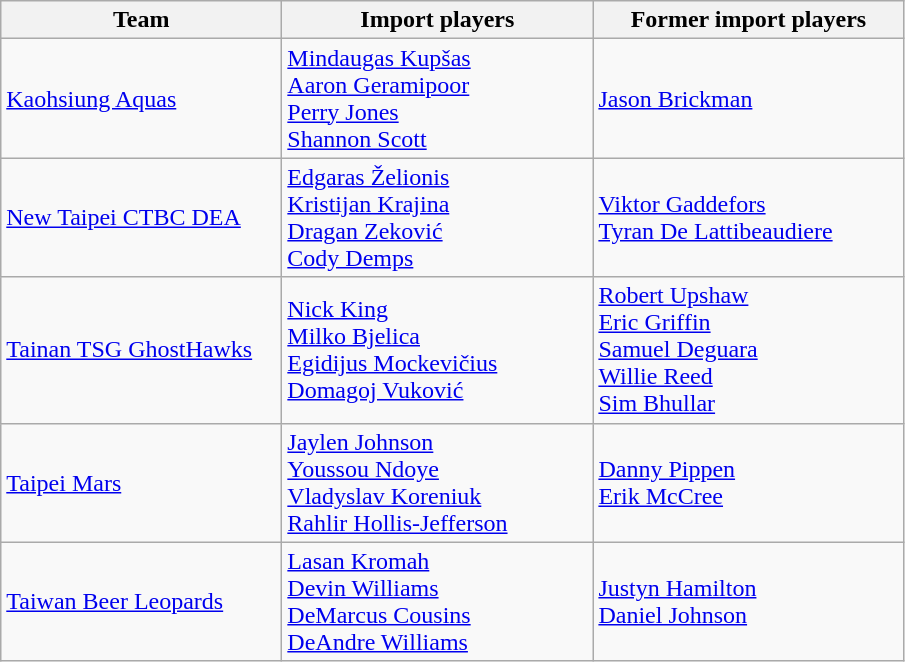<table class="wikitable" style="text-align:left">
<tr>
<th style="width:180px">Team</th>
<th style="width:200px">Import players</th>
<th style="width:200px">Former import players</th>
</tr>
<tr>
<td><a href='#'>Kaohsiung Aquas</a></td>
<td> <a href='#'>Mindaugas Kupšas</a><br> <a href='#'>Aaron Geramipoor</a><br> <a href='#'>Perry Jones</a><br> <a href='#'>Shannon Scott</a></td>
<td> <a href='#'>Jason Brickman</a></td>
</tr>
<tr>
<td><a href='#'>New Taipei CTBC DEA</a></td>
<td> <a href='#'>Edgaras Želionis</a><br> <a href='#'>Kristijan Krajina</a><br> <a href='#'>Dragan Zeković</a><br> <a href='#'>Cody Demps</a></td>
<td> <a href='#'>Viktor Gaddefors</a><br> <a href='#'>Tyran De Lattibeaudiere</a></td>
</tr>
<tr>
<td><a href='#'>Tainan TSG GhostHawks</a></td>
<td> <a href='#'>Nick King</a><br> <a href='#'>Milko Bjelica</a><br> <a href='#'>Egidijus Mockevičius</a><br> <a href='#'>Domagoj Vuković</a></td>
<td> <a href='#'>Robert Upshaw</a><br> <a href='#'>Eric Griffin</a><br> <a href='#'>Samuel Deguara</a><br> <a href='#'>Willie Reed</a><br> <a href='#'>Sim Bhullar</a></td>
</tr>
<tr>
<td><a href='#'>Taipei Mars</a></td>
<td> <a href='#'>Jaylen Johnson</a><br> <a href='#'>Youssou Ndoye</a><br> <a href='#'>Vladyslav Koreniuk</a><br> <a href='#'>Rahlir Hollis-Jefferson</a></td>
<td> <a href='#'>Danny Pippen</a><br> <a href='#'>Erik McCree</a></td>
</tr>
<tr>
<td><a href='#'>Taiwan Beer Leopards</a></td>
<td> <a href='#'>Lasan Kromah</a><br> <a href='#'>Devin Williams</a><br> <a href='#'>DeMarcus Cousins</a><br> <a href='#'>DeAndre Williams</a></td>
<td> <a href='#'>Justyn Hamilton</a><br> <a href='#'>Daniel Johnson</a></td>
</tr>
</table>
